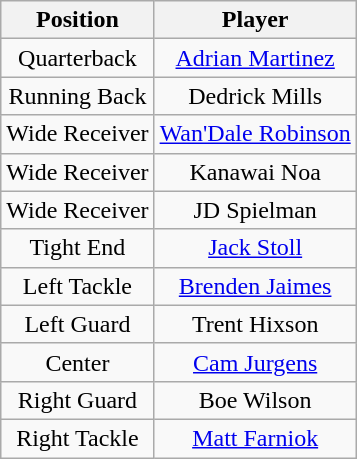<table class="wikitable" style="text-align: center;">
<tr>
<th>Position</th>
<th>Player</th>
</tr>
<tr>
<td>Quarterback</td>
<td><a href='#'>Adrian Martinez</a></td>
</tr>
<tr>
<td>Running Back</td>
<td>Dedrick Mills</td>
</tr>
<tr>
<td>Wide Receiver</td>
<td><a href='#'>Wan'Dale Robinson</a></td>
</tr>
<tr>
<td>Wide Receiver</td>
<td>Kanawai Noa</td>
</tr>
<tr>
<td>Wide Receiver</td>
<td>JD Spielman</td>
</tr>
<tr>
<td>Tight End</td>
<td><a href='#'>Jack Stoll</a></td>
</tr>
<tr>
<td>Left Tackle</td>
<td><a href='#'>Brenden Jaimes</a></td>
</tr>
<tr>
<td>Left Guard</td>
<td>Trent Hixson</td>
</tr>
<tr>
<td>Center</td>
<td><a href='#'>Cam Jurgens</a></td>
</tr>
<tr>
<td>Right Guard</td>
<td>Boe Wilson</td>
</tr>
<tr>
<td>Right Tackle</td>
<td><a href='#'>Matt Farniok</a></td>
</tr>
</table>
